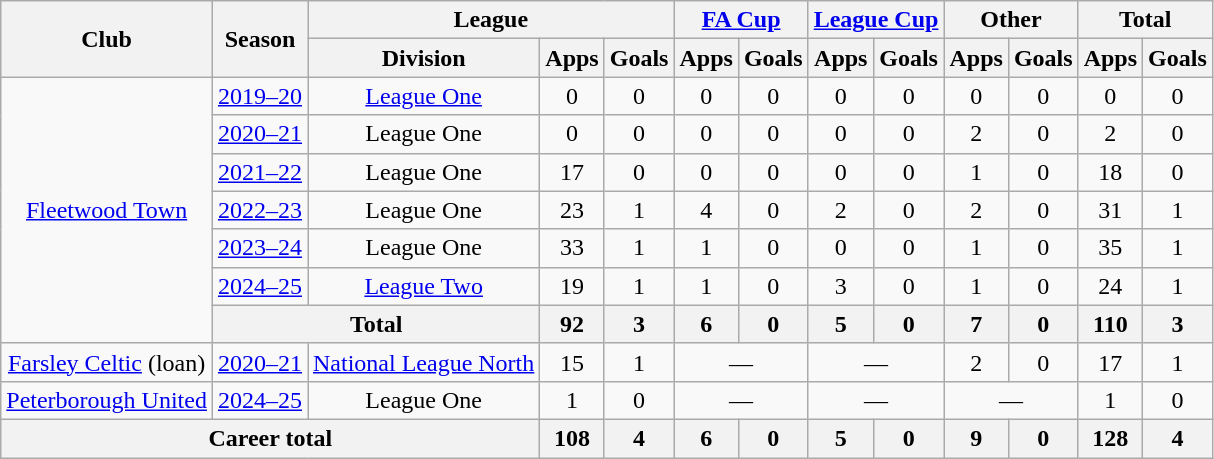<table class="wikitable" style="text-align: center">
<tr>
<th rowspan="2">Club</th>
<th rowspan="2">Season</th>
<th colspan="3">League</th>
<th colspan="2"><a href='#'>FA Cup</a></th>
<th colspan="2"><a href='#'>League Cup</a></th>
<th colspan="2">Other</th>
<th colspan="2">Total</th>
</tr>
<tr>
<th>Division</th>
<th>Apps</th>
<th>Goals</th>
<th>Apps</th>
<th>Goals</th>
<th>Apps</th>
<th>Goals</th>
<th>Apps</th>
<th>Goals</th>
<th>Apps</th>
<th>Goals</th>
</tr>
<tr>
<td rowspan="7"><a href='#'>Fleetwood Town</a></td>
<td><a href='#'>2019–20</a></td>
<td><a href='#'>League One</a></td>
<td>0</td>
<td>0</td>
<td>0</td>
<td>0</td>
<td>0</td>
<td>0</td>
<td>0</td>
<td>0</td>
<td>0</td>
<td>0</td>
</tr>
<tr>
<td><a href='#'>2020–21</a></td>
<td>League One</td>
<td>0</td>
<td>0</td>
<td>0</td>
<td>0</td>
<td>0</td>
<td>0</td>
<td>2</td>
<td>0</td>
<td>2</td>
<td>0</td>
</tr>
<tr>
<td><a href='#'>2021–22</a></td>
<td>League One</td>
<td>17</td>
<td>0</td>
<td>0</td>
<td>0</td>
<td>0</td>
<td>0</td>
<td>1</td>
<td>0</td>
<td>18</td>
<td>0</td>
</tr>
<tr>
<td><a href='#'>2022–23</a></td>
<td>League One</td>
<td>23</td>
<td>1</td>
<td>4</td>
<td>0</td>
<td>2</td>
<td>0</td>
<td>2</td>
<td>0</td>
<td>31</td>
<td>1</td>
</tr>
<tr>
<td><a href='#'>2023–24</a></td>
<td>League One</td>
<td>33</td>
<td>1</td>
<td>1</td>
<td>0</td>
<td>0</td>
<td>0</td>
<td>1</td>
<td>0</td>
<td>35</td>
<td>1</td>
</tr>
<tr>
<td><a href='#'>2024–25</a></td>
<td><a href='#'>League Two</a></td>
<td>19</td>
<td>1</td>
<td>1</td>
<td>0</td>
<td>3</td>
<td>0</td>
<td>1</td>
<td>0</td>
<td>24</td>
<td>1</td>
</tr>
<tr>
<th colspan="2">Total</th>
<th>92</th>
<th>3</th>
<th>6</th>
<th>0</th>
<th>5</th>
<th>0</th>
<th>7</th>
<th>0</th>
<th>110</th>
<th>3</th>
</tr>
<tr>
<td><a href='#'>Farsley Celtic</a> (loan)</td>
<td><a href='#'>2020–21</a></td>
<td><a href='#'>National League North</a></td>
<td>15</td>
<td>1</td>
<td colspan="2">—</td>
<td colspan="2">—</td>
<td>2</td>
<td>0</td>
<td>17</td>
<td>1</td>
</tr>
<tr>
<td><a href='#'>Peterborough United</a></td>
<td><a href='#'>2024–25</a></td>
<td>League One</td>
<td>1</td>
<td>0</td>
<td colspan="2">—</td>
<td colspan="2">—</td>
<td colspan="2">—</td>
<td>1</td>
<td>0</td>
</tr>
<tr>
<th colspan="3">Career total</th>
<th>108</th>
<th>4</th>
<th>6</th>
<th>0</th>
<th>5</th>
<th>0</th>
<th>9</th>
<th>0</th>
<th>128</th>
<th>4</th>
</tr>
</table>
